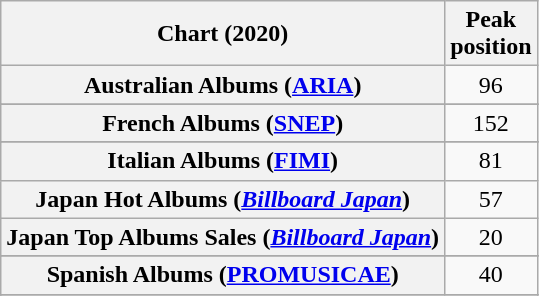<table class="wikitable sortable plainrowheaders" style="text-align:center">
<tr>
<th scope="col">Chart (2020)</th>
<th scope="col">Peak<br>position</th>
</tr>
<tr>
<th scope="row">Australian Albums (<a href='#'>ARIA</a>)</th>
<td>96</td>
</tr>
<tr>
</tr>
<tr>
</tr>
<tr>
</tr>
<tr>
</tr>
<tr>
<th scope="row">French Albums (<a href='#'>SNEP</a>)</th>
<td>152</td>
</tr>
<tr>
</tr>
<tr>
</tr>
<tr>
<th scope="row">Italian Albums (<a href='#'>FIMI</a>)</th>
<td>81</td>
</tr>
<tr>
<th scope="row">Japan Hot Albums (<em><a href='#'>Billboard Japan</a></em>)</th>
<td>57</td>
</tr>
<tr>
<th scope="row">Japan Top Albums Sales (<em><a href='#'>Billboard Japan</a></em>)</th>
<td>20</td>
</tr>
<tr>
</tr>
<tr>
</tr>
<tr>
<th scope="row">Spanish Albums (<a href='#'>PROMUSICAE</a>)</th>
<td>40</td>
</tr>
<tr>
</tr>
<tr>
</tr>
</table>
